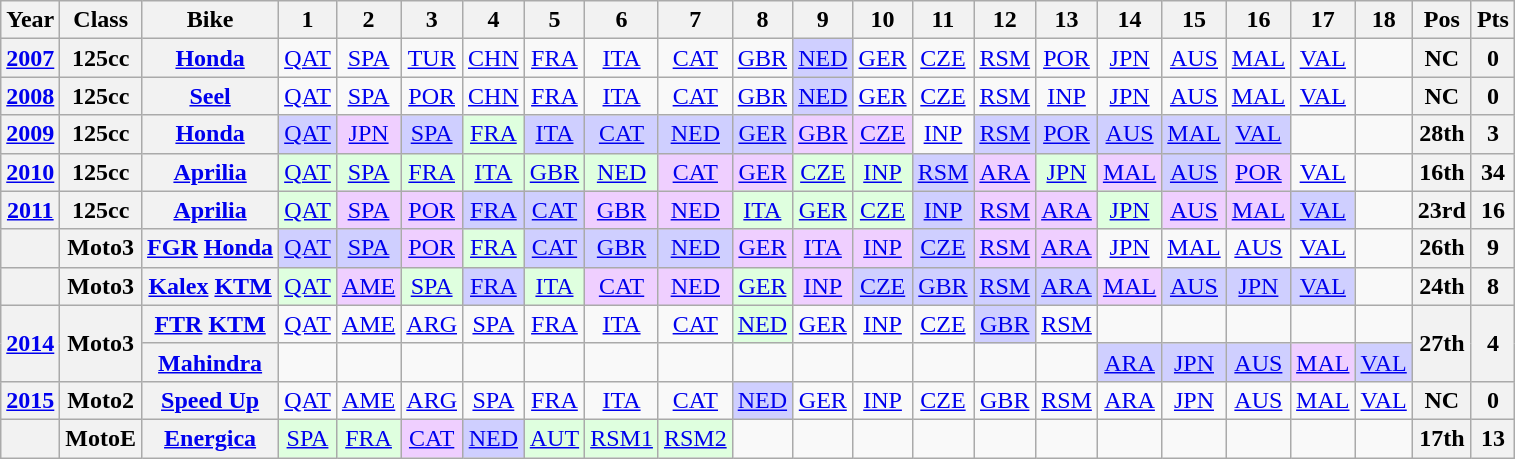<table class="wikitable" style="text-align:center">
<tr>
<th>Year</th>
<th>Class</th>
<th>Bike</th>
<th>1</th>
<th>2</th>
<th>3</th>
<th>4</th>
<th>5</th>
<th>6</th>
<th>7</th>
<th>8</th>
<th>9</th>
<th>10</th>
<th>11</th>
<th>12</th>
<th>13</th>
<th>14</th>
<th>15</th>
<th>16</th>
<th>17</th>
<th>18</th>
<th>Pos</th>
<th>Pts</th>
</tr>
<tr>
<th align="left"><a href='#'>2007</a></th>
<th align="left">125cc</th>
<th align="left"><a href='#'>Honda</a></th>
<td><a href='#'>QAT</a></td>
<td><a href='#'>SPA</a></td>
<td><a href='#'>TUR</a></td>
<td><a href='#'>CHN</a></td>
<td><a href='#'>FRA</a></td>
<td><a href='#'>ITA</a></td>
<td><a href='#'>CAT</a></td>
<td><a href='#'>GBR</a></td>
<td style="background:#cfcfff;"><a href='#'>NED</a><br></td>
<td><a href='#'>GER</a></td>
<td><a href='#'>CZE</a></td>
<td><a href='#'>RSM</a></td>
<td><a href='#'>POR</a></td>
<td><a href='#'>JPN</a></td>
<td><a href='#'>AUS</a></td>
<td><a href='#'>MAL</a></td>
<td><a href='#'>VAL</a></td>
<td></td>
<th>NC</th>
<th>0</th>
</tr>
<tr>
<th align="left"><a href='#'>2008</a></th>
<th align="left">125cc</th>
<th align="left"><a href='#'>Seel</a></th>
<td><a href='#'>QAT</a></td>
<td><a href='#'>SPA</a></td>
<td><a href='#'>POR</a></td>
<td><a href='#'>CHN</a></td>
<td><a href='#'>FRA</a></td>
<td><a href='#'>ITA</a></td>
<td><a href='#'>CAT</a></td>
<td><a href='#'>GBR</a></td>
<td style="background:#cfcfff;"><a href='#'>NED</a><br></td>
<td><a href='#'>GER</a></td>
<td><a href='#'>CZE</a></td>
<td><a href='#'>RSM</a></td>
<td><a href='#'>INP</a></td>
<td><a href='#'>JPN</a></td>
<td><a href='#'>AUS</a></td>
<td><a href='#'>MAL</a></td>
<td><a href='#'>VAL</a></td>
<td></td>
<th>NC</th>
<th>0</th>
</tr>
<tr>
<th align="left"><a href='#'>2009</a></th>
<th align="left">125cc</th>
<th align="left"><a href='#'>Honda</a></th>
<td style="background:#cfcfff;"><a href='#'>QAT</a><br></td>
<td style="background:#EFCFFF;"><a href='#'>JPN</a><br></td>
<td style="background:#cfcfff;"><a href='#'>SPA</a><br></td>
<td style="background:#DFFFDF;"><a href='#'>FRA</a><br></td>
<td style="background:#cfcfff;"><a href='#'>ITA</a><br></td>
<td style="background:#cfcfff;"><a href='#'>CAT</a><br></td>
<td style="background:#cfcfff;"><a href='#'>NED</a><br></td>
<td style="background:#cfcfff;"><a href='#'>GER</a><br></td>
<td style="background:#EFCFFF;"><a href='#'>GBR</a><br></td>
<td style="background:#EFCFFF;"><a href='#'>CZE</a><br></td>
<td><a href='#'>INP</a></td>
<td style="background:#cfcfff;"><a href='#'>RSM</a><br></td>
<td style="background:#cfcfff;"><a href='#'>POR</a><br></td>
<td style="background:#cfcfff;"><a href='#'>AUS</a><br></td>
<td style="background:#cfcfff;"><a href='#'>MAL</a><br></td>
<td style="background:#cfcfff;"><a href='#'>VAL</a><br></td>
<td></td>
<td></td>
<th>28th</th>
<th>3</th>
</tr>
<tr>
<th align="left"><a href='#'>2010</a></th>
<th align="left">125cc</th>
<th align="left"><a href='#'>Aprilia</a></th>
<td style="background:#DFFFDF;"><a href='#'>QAT</a><br></td>
<td style="background:#DFFFDF;"><a href='#'>SPA</a><br></td>
<td style="background:#DFFFDF;"><a href='#'>FRA</a><br></td>
<td style="background:#DFFFDF;"><a href='#'>ITA</a><br></td>
<td style="background:#DFFFDF;"><a href='#'>GBR</a><br></td>
<td style="background:#DFFFDF;"><a href='#'>NED</a><br></td>
<td style="background:#EFCFFF;"><a href='#'>CAT</a><br></td>
<td style="background:#EFCFFF;"><a href='#'>GER</a><br></td>
<td style="background:#DFFFDF;"><a href='#'>CZE</a><br></td>
<td style="background:#DFFFDF;"><a href='#'>INP</a><br></td>
<td style="background:#cfcfff;"><a href='#'>RSM</a><br></td>
<td style="background:#EFCFFF;"><a href='#'>ARA</a><br></td>
<td style="background:#DFFFDF;"><a href='#'>JPN</a><br></td>
<td style="background:#EFCFFF;"><a href='#'>MAL</a><br></td>
<td style="background:#cfcfff;"><a href='#'>AUS</a><br></td>
<td style="background:#EFCFFF;"><a href='#'>POR</a><br></td>
<td><a href='#'>VAL</a></td>
<td></td>
<th>16th</th>
<th>34</th>
</tr>
<tr>
<th align="left"><a href='#'>2011</a></th>
<th align="left">125cc</th>
<th align="left"><a href='#'>Aprilia</a></th>
<td style="background:#DFFFDF;"><a href='#'>QAT</a><br></td>
<td style="background:#EFCFFF;"><a href='#'>SPA</a><br></td>
<td style="background:#EFCFFF;"><a href='#'>POR</a><br></td>
<td style="background:#cfcfff;"><a href='#'>FRA</a><br></td>
<td style="background:#cfcfff;"><a href='#'>CAT</a><br></td>
<td style="background:#EFCFFF;"><a href='#'>GBR</a><br></td>
<td style="background:#EFCFFF;"><a href='#'>NED</a><br></td>
<td style="background:#DFFFDF;"><a href='#'>ITA</a><br></td>
<td style="background:#DFFFDF;"><a href='#'>GER</a><br></td>
<td style="background:#DFFFDF;"><a href='#'>CZE</a><br></td>
<td style="background:#cfcfff;"><a href='#'>INP</a><br></td>
<td style="background:#EFCFFF;"><a href='#'>RSM</a><br></td>
<td style="background:#EFCFFF;"><a href='#'>ARA</a><br></td>
<td style="background:#DFFFDF;"><a href='#'>JPN</a><br></td>
<td style="background:#EFCFFF;"><a href='#'>AUS</a><br></td>
<td style="background:#EFCFFF;"><a href='#'>MAL</a><br></td>
<td style="background:#cfcfff;"><a href='#'>VAL</a><br></td>
<td></td>
<th>23rd</th>
<th>16</th>
</tr>
<tr>
<th align="left"></th>
<th align="left">Moto3</th>
<th align="left"><a href='#'>FGR</a> <a href='#'>Honda</a></th>
<td style="background:#CFCFFF;"><a href='#'>QAT</a><br></td>
<td style="background:#CFCFFF;"><a href='#'>SPA</a><br></td>
<td style="background:#EFCFFF;"><a href='#'>POR</a><br></td>
<td style="background:#DFFFDF;"><a href='#'>FRA</a><br></td>
<td style="background:#CFCFFF;"><a href='#'>CAT</a><br></td>
<td style="background:#CFCFFF;"><a href='#'>GBR</a><br></td>
<td style="background:#CFCFFF;"><a href='#'>NED</a><br></td>
<td style="background:#EFCFFF;"><a href='#'>GER</a><br></td>
<td style="background:#EFCFFF;"><a href='#'>ITA</a><br></td>
<td style="background:#EFCFFF;"><a href='#'>INP</a><br></td>
<td style="background:#CFCFFF;"><a href='#'>CZE</a><br></td>
<td style="background:#EFCFFF;"><a href='#'>RSM</a><br></td>
<td style="background:#EFCFFF;"><a href='#'>ARA</a><br></td>
<td><a href='#'>JPN</a></td>
<td><a href='#'>MAL</a></td>
<td><a href='#'>AUS</a></td>
<td><a href='#'>VAL</a></td>
<td></td>
<th>26th</th>
<th>9</th>
</tr>
<tr>
<th align="left"></th>
<th align="left">Moto3</th>
<th align="left"><a href='#'>Kalex</a> <a href='#'>KTM</a></th>
<td style="background:#dfffdf;"><a href='#'>QAT</a><br></td>
<td style="background:#EFCFFF;"><a href='#'>AME</a><br></td>
<td style="background:#dfffdf;"><a href='#'>SPA</a><br></td>
<td style="background:#CFCFFF;"><a href='#'>FRA</a><br></td>
<td style="background:#dfffdf;"><a href='#'>ITA</a><br></td>
<td style="background:#EFCFFF;"><a href='#'>CAT</a><br></td>
<td style="background:#efcfff;"><a href='#'>NED</a><br></td>
<td style="background:#dfffdf;"><a href='#'>GER</a><br></td>
<td style="background:#efcfff;"><a href='#'>INP</a><br></td>
<td style="background:#CFCFFF;"><a href='#'>CZE</a><br></td>
<td style="background:#CFCFFF;"><a href='#'>GBR</a><br></td>
<td style="background:#cfcfff;"><a href='#'>RSM</a><br></td>
<td style="background:#cfcfff;"><a href='#'>ARA</a><br></td>
<td style="background:#efcfff;"><a href='#'>MAL</a><br></td>
<td style="background:#cfcfff;"><a href='#'>AUS</a><br></td>
<td style="background:#cfcfff;"><a href='#'>JPN</a><br></td>
<td style="background:#cfcfff;"><a href='#'>VAL</a><br></td>
<td></td>
<th>24th</th>
<th>8</th>
</tr>
<tr>
<th align="left" rowspan=2><a href='#'>2014</a></th>
<th align="left" rowspan=2>Moto3</th>
<th align="left"><a href='#'>FTR</a> <a href='#'>KTM</a></th>
<td><a href='#'>QAT</a></td>
<td><a href='#'>AME</a></td>
<td><a href='#'>ARG</a></td>
<td><a href='#'>SPA</a></td>
<td><a href='#'>FRA</a></td>
<td><a href='#'>ITA</a></td>
<td><a href='#'>CAT</a></td>
<td style="background:#dfffdf;"><a href='#'>NED</a><br></td>
<td><a href='#'>GER</a></td>
<td><a href='#'>INP</a></td>
<td><a href='#'>CZE</a></td>
<td style="background:#cfcfff;"><a href='#'>GBR</a><br></td>
<td><a href='#'>RSM</a></td>
<td></td>
<td></td>
<td></td>
<td></td>
<td></td>
<th rowspan=2>27th</th>
<th rowspan=2>4</th>
</tr>
<tr>
<th align="left"><a href='#'>Mahindra</a></th>
<td></td>
<td></td>
<td></td>
<td></td>
<td></td>
<td></td>
<td></td>
<td></td>
<td></td>
<td></td>
<td></td>
<td></td>
<td></td>
<td style="background:#cfcfff;"><a href='#'>ARA</a><br></td>
<td style="background:#cfcfff;"><a href='#'>JPN</a><br></td>
<td style="background:#cfcfff;"><a href='#'>AUS</a><br></td>
<td style="background:#efcfff;"><a href='#'>MAL</a><br></td>
<td style="background:#cfcfff;"><a href='#'>VAL</a><br></td>
</tr>
<tr>
<th align="left"><a href='#'>2015</a></th>
<th align="left">Moto2</th>
<th align="left"><a href='#'>Speed Up</a></th>
<td><a href='#'>QAT</a></td>
<td><a href='#'>AME</a></td>
<td><a href='#'>ARG</a></td>
<td><a href='#'>SPA</a></td>
<td><a href='#'>FRA</a></td>
<td><a href='#'>ITA</a></td>
<td><a href='#'>CAT</a></td>
<td style="background:#cfcfff;"><a href='#'>NED</a><br></td>
<td><a href='#'>GER</a></td>
<td><a href='#'>INP</a></td>
<td><a href='#'>CZE</a></td>
<td><a href='#'>GBR</a></td>
<td><a href='#'>RSM</a></td>
<td><a href='#'>ARA</a></td>
<td><a href='#'>JPN</a></td>
<td><a href='#'>AUS</a></td>
<td><a href='#'>MAL</a></td>
<td><a href='#'>VAL</a></td>
<th>NC</th>
<th>0</th>
</tr>
<tr>
<th align="left"></th>
<th align="left">MotoE</th>
<th align="left"><a href='#'>Energica</a></th>
<td style="background:#dfffdf;"><a href='#'>SPA</a><br></td>
<td style="background:#dfffdf;"><a href='#'>FRA</a><br></td>
<td style="background:#efcfff;"><a href='#'>CAT</a><br></td>
<td style="background:#cfcfff;"><a href='#'>NED</a><br></td>
<td style="background:#dfffdf;"><a href='#'>AUT</a><br></td>
<td style="background:#dfffdf;"><a href='#'>RSM1</a><br></td>
<td style="background:#dfffdf;"><a href='#'>RSM2</a><br></td>
<td></td>
<td></td>
<td></td>
<td></td>
<td></td>
<td></td>
<td></td>
<td></td>
<td></td>
<td></td>
<td></td>
<th>17th</th>
<th>13</th>
</tr>
</table>
